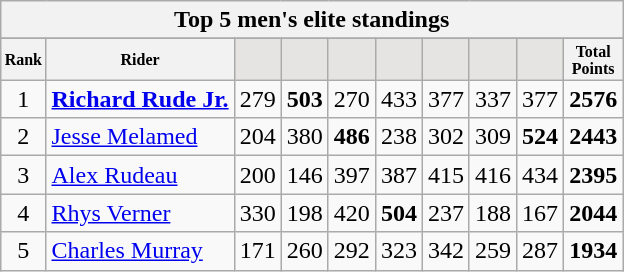<table class="wikitable sortable">
<tr>
<th colspan=27 align="center"><strong>Top 5 men's elite standings</strong></th>
</tr>
<tr>
</tr>
<tr style="font-size:8pt;font-weight:bold">
<th align="center">Rank</th>
<th align="center">Rider</th>
<th class=unsortable style="background:#E5E4E2;"><small></small></th>
<th class=unsortable style="background:#E5E4E2;"><small></small></th>
<th class=unsortable style="background:#E5E4E2;"><small></small></th>
<th class=unsortable style="background:#E5E4E2;"><small></small></th>
<th class=unsortable style="background:#E5E4E2;"><small></small></th>
<th class=unsortable style="background:#E5E4E2;"><small></small></th>
<th class=unsortable style="background:#E5E4E2;"><small></small></th>
<th align="center">Total<br>Points</th>
</tr>
<tr>
<td align=center>1</td>
<td> <strong><a href='#'>Richard Rude Jr.</a></strong></td>
<td align=center>279</td>
<td align=center><strong>503</strong></td>
<td align=center>270</td>
<td align=center>433</td>
<td align=center>377</td>
<td align=center>337</td>
<td align=center>377</td>
<td align=center><strong>2576</strong></td>
</tr>
<tr>
<td align=center>2</td>
<td> <a href='#'>Jesse Melamed</a></td>
<td align=center>204</td>
<td align=center>380</td>
<td align=center><strong>486</strong></td>
<td align=center>238</td>
<td align=center>302</td>
<td align=center>309</td>
<td align=center><strong>524</strong></td>
<td align=center><strong>2443</strong></td>
</tr>
<tr>
<td align=center>3</td>
<td> <a href='#'>Alex Rudeau</a></td>
<td align=center>200</td>
<td align=center>146</td>
<td align=center>397</td>
<td align=center>387</td>
<td align=center>415</td>
<td align=center>416</td>
<td align=center>434</td>
<td align=center><strong>2395</strong></td>
</tr>
<tr>
<td align=center>4</td>
<td> <a href='#'>Rhys Verner</a></td>
<td align=center>330</td>
<td align=center>198</td>
<td align=center>420</td>
<td align=center><strong>504</strong></td>
<td align=center>237</td>
<td align=center>188</td>
<td align=center>167</td>
<td align=center><strong>2044</strong></td>
</tr>
<tr>
<td align=center>5</td>
<td> <a href='#'>Charles Murray</a></td>
<td align=center>171</td>
<td align=center>260</td>
<td align=center>292</td>
<td align=center>323</td>
<td align=center>342</td>
<td align=center>259</td>
<td align=center>287</td>
<td align=center><strong>1934</strong><br></td>
</tr>
</table>
